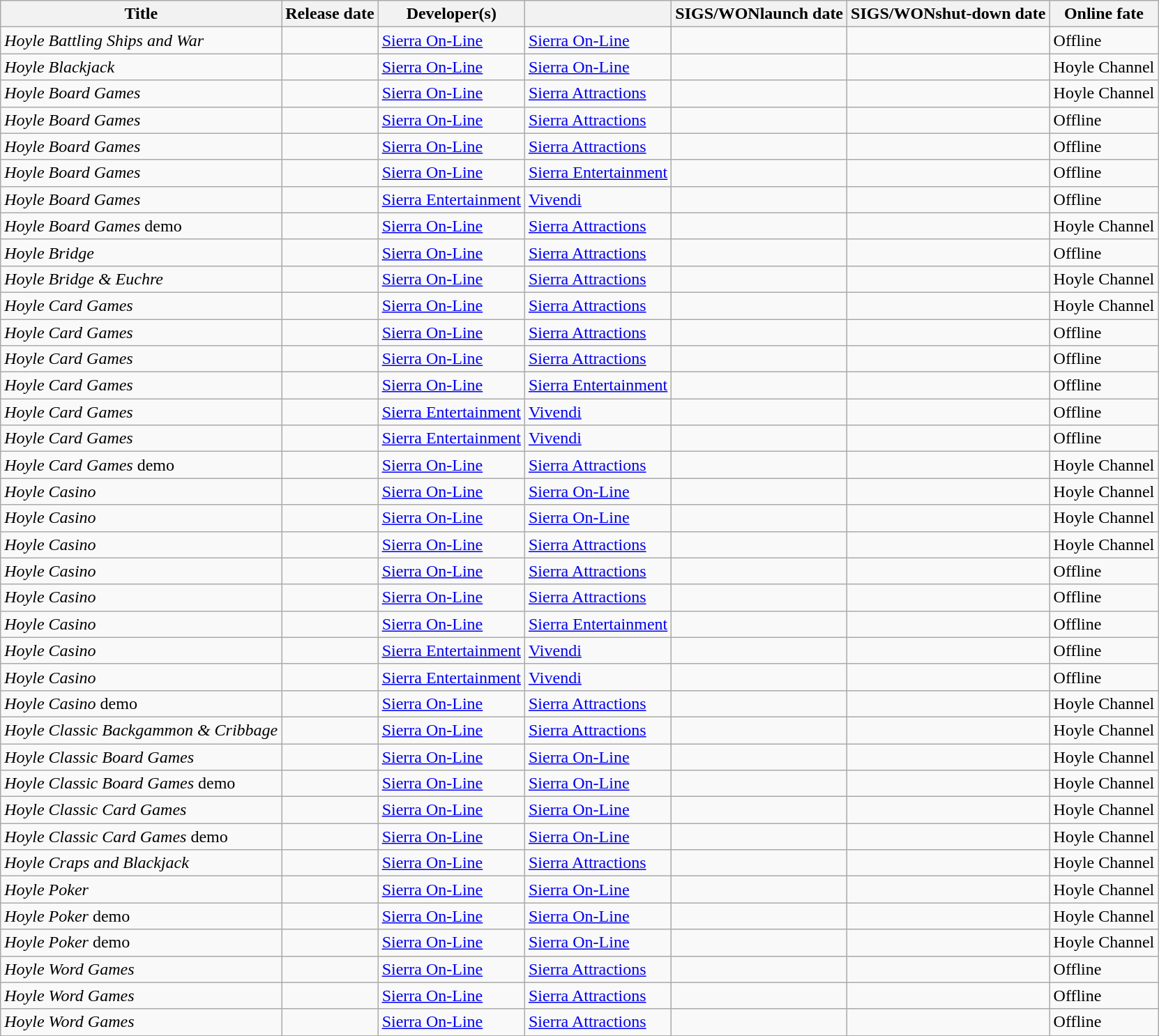<table class="wikitable sortable">
<tr>
<th scope=col style=min-width:8em>Title</th>
<th scope=col>Release date</th>
<th scope=col>Developer(s)</th>
<th scope=col></th>
<th scope=col>SIGS/WONlaunch date</th>
<th scope=col>SIGS/WONshut-down date</th>
<th scope=col>Online fate</th>
</tr>
<tr>
<td><em>Hoyle Battling Ships and War</em></td>
<td></td>
<td><a href='#'>Sierra On-Line </a></td>
<td><a href='#'>Sierra On-Line </a></td>
<td></td>
<td></td>
<td>Offline</td>
</tr>
<tr>
<td><em>Hoyle Blackjack</em></td>
<td></td>
<td><a href='#'>Sierra On-Line </a></td>
<td><a href='#'>Sierra On-Line </a></td>
<td></td>
<td></td>
<td>Hoyle Channel</td>
</tr>
<tr>
<td><em>Hoyle Board Games</em></td>
<td></td>
<td><a href='#'>Sierra On-Line </a></td>
<td><a href='#'>Sierra Attractions</a></td>
<td></td>
<td></td>
<td>Hoyle Channel</td>
</tr>
<tr>
<td><em>Hoyle Board Games</em></td>
<td></td>
<td><a href='#'>Sierra On-Line </a></td>
<td><a href='#'>Sierra Attractions</a></td>
<td></td>
<td></td>
<td>Offline</td>
</tr>
<tr>
<td><em>Hoyle Board Games</em></td>
<td></td>
<td><a href='#'>Sierra On-Line </a></td>
<td><a href='#'>Sierra Attractions</a></td>
<td></td>
<td></td>
<td>Offline</td>
</tr>
<tr>
<td><em>Hoyle Board Games</em></td>
<td></td>
<td><a href='#'>Sierra On-Line </a></td>
<td><a href='#'>Sierra Entertainment</a></td>
<td></td>
<td></td>
<td>Offline</td>
</tr>
<tr>
<td><em>Hoyle Board Games</em></td>
<td></td>
<td><a href='#'>Sierra Entertainment</a></td>
<td><a href='#'>Vivendi</a></td>
<td></td>
<td></td>
<td>Offline</td>
</tr>
<tr>
<td><em>Hoyle Board Games</em> demo</td>
<td></td>
<td><a href='#'>Sierra On-Line </a></td>
<td><a href='#'>Sierra Attractions</a></td>
<td></td>
<td></td>
<td>Hoyle Channel</td>
</tr>
<tr>
<td><em>Hoyle Bridge</em></td>
<td></td>
<td><a href='#'>Sierra On-Line </a></td>
<td><a href='#'>Sierra Attractions</a></td>
<td></td>
<td></td>
<td>Offline</td>
</tr>
<tr>
<td><em>Hoyle Bridge & Euchre</em></td>
<td></td>
<td><a href='#'>Sierra On-Line </a></td>
<td><a href='#'>Sierra Attractions</a></td>
<td></td>
<td></td>
<td>Hoyle Channel</td>
</tr>
<tr>
<td><em>Hoyle Card Games</em></td>
<td></td>
<td><a href='#'>Sierra On-Line </a></td>
<td><a href='#'>Sierra Attractions</a></td>
<td></td>
<td></td>
<td>Hoyle Channel</td>
</tr>
<tr>
<td><em>Hoyle Card Games</em></td>
<td></td>
<td><a href='#'>Sierra On-Line </a></td>
<td><a href='#'>Sierra Attractions</a></td>
<td></td>
<td></td>
<td>Offline</td>
</tr>
<tr>
<td><em>Hoyle Card Games</em></td>
<td></td>
<td><a href='#'>Sierra On-Line </a></td>
<td><a href='#'>Sierra Attractions</a></td>
<td></td>
<td></td>
<td>Offline</td>
</tr>
<tr>
<td><em>Hoyle Card Games</em></td>
<td></td>
<td><a href='#'>Sierra On-Line </a></td>
<td><a href='#'>Sierra Entertainment</a></td>
<td></td>
<td></td>
<td>Offline</td>
</tr>
<tr>
<td><em>Hoyle Card Games</em></td>
<td></td>
<td><a href='#'>Sierra Entertainment</a></td>
<td><a href='#'>Vivendi</a></td>
<td></td>
<td></td>
<td>Offline</td>
</tr>
<tr>
<td><em>Hoyle Card Games</em></td>
<td></td>
<td><a href='#'>Sierra Entertainment</a></td>
<td><a href='#'>Vivendi</a></td>
<td></td>
<td></td>
<td>Offline</td>
</tr>
<tr>
<td><em>Hoyle Card Games</em> demo</td>
<td></td>
<td><a href='#'>Sierra On-Line </a></td>
<td><a href='#'>Sierra Attractions</a></td>
<td></td>
<td></td>
<td>Hoyle Channel</td>
</tr>
<tr>
<td><em>Hoyle Casino</em></td>
<td></td>
<td><a href='#'>Sierra On-Line </a></td>
<td><a href='#'>Sierra On-Line </a></td>
<td></td>
<td></td>
<td>Hoyle Channel</td>
</tr>
<tr>
<td><em>Hoyle Casino</em></td>
<td></td>
<td><a href='#'>Sierra On-Line </a></td>
<td><a href='#'>Sierra On-Line </a></td>
<td></td>
<td></td>
<td>Hoyle Channel</td>
</tr>
<tr>
<td><em>Hoyle Casino</em></td>
<td></td>
<td><a href='#'>Sierra On-Line </a></td>
<td><a href='#'>Sierra Attractions</a></td>
<td></td>
<td></td>
<td>Hoyle Channel</td>
</tr>
<tr>
<td><em>Hoyle Casino</em></td>
<td></td>
<td><a href='#'>Sierra On-Line </a></td>
<td><a href='#'>Sierra Attractions</a></td>
<td></td>
<td></td>
<td>Offline</td>
</tr>
<tr>
<td><em>Hoyle Casino</em></td>
<td></td>
<td><a href='#'>Sierra On-Line </a></td>
<td><a href='#'>Sierra Attractions</a></td>
<td></td>
<td></td>
<td>Offline</td>
</tr>
<tr>
<td><em>Hoyle Casino</em></td>
<td></td>
<td><a href='#'>Sierra On-Line </a></td>
<td><a href='#'>Sierra Entertainment</a></td>
<td></td>
<td></td>
<td>Offline</td>
</tr>
<tr>
<td><em>Hoyle Casino</em></td>
<td></td>
<td><a href='#'>Sierra Entertainment</a></td>
<td><a href='#'>Vivendi</a></td>
<td></td>
<td></td>
<td>Offline</td>
</tr>
<tr>
<td><em>Hoyle Casino</em></td>
<td></td>
<td><a href='#'>Sierra Entertainment</a></td>
<td><a href='#'>Vivendi</a></td>
<td></td>
<td></td>
<td>Offline</td>
</tr>
<tr>
<td><em>Hoyle Casino</em> demo</td>
<td></td>
<td><a href='#'>Sierra On-Line </a></td>
<td><a href='#'>Sierra Attractions</a></td>
<td></td>
<td></td>
<td>Hoyle Channel</td>
</tr>
<tr>
<td><em>Hoyle Classic Backgammon & Cribbage</em></td>
<td></td>
<td><a href='#'>Sierra On-Line </a></td>
<td><a href='#'>Sierra Attractions</a></td>
<td></td>
<td></td>
<td>Hoyle Channel</td>
</tr>
<tr>
<td><em>Hoyle Classic Board Games</em></td>
<td></td>
<td><a href='#'>Sierra On-Line </a></td>
<td><a href='#'>Sierra On-Line </a></td>
<td></td>
<td></td>
<td>Hoyle Channel</td>
</tr>
<tr>
<td><em>Hoyle Classic Board Games</em> demo</td>
<td></td>
<td><a href='#'>Sierra On-Line </a></td>
<td><a href='#'>Sierra On-Line </a></td>
<td></td>
<td></td>
<td>Hoyle Channel</td>
</tr>
<tr>
<td><em>Hoyle Classic Card Games</em></td>
<td></td>
<td><a href='#'>Sierra On-Line </a></td>
<td><a href='#'>Sierra On-Line </a></td>
<td></td>
<td></td>
<td>Hoyle Channel</td>
</tr>
<tr>
<td><em>Hoyle Classic Card Games</em> demo</td>
<td></td>
<td><a href='#'>Sierra On-Line </a></td>
<td><a href='#'>Sierra On-Line </a></td>
<td></td>
<td></td>
<td>Hoyle Channel</td>
</tr>
<tr>
<td><em>Hoyle Craps and Blackjack</em></td>
<td></td>
<td><a href='#'>Sierra On-Line </a></td>
<td><a href='#'>Sierra Attractions</a></td>
<td></td>
<td></td>
<td>Hoyle Channel</td>
</tr>
<tr>
<td><em>Hoyle Poker</em></td>
<td></td>
<td><a href='#'>Sierra On-Line </a></td>
<td><a href='#'>Sierra On-Line </a></td>
<td></td>
<td></td>
<td>Hoyle Channel</td>
</tr>
<tr>
<td><em>Hoyle Poker</em> demo</td>
<td></td>
<td><a href='#'>Sierra On-Line </a></td>
<td><a href='#'>Sierra On-Line </a></td>
<td></td>
<td></td>
<td>Hoyle Channel</td>
</tr>
<tr>
<td><em>Hoyle Poker</em> demo</td>
<td></td>
<td><a href='#'>Sierra On-Line </a></td>
<td><a href='#'>Sierra On-Line </a></td>
<td></td>
<td></td>
<td>Hoyle Channel</td>
</tr>
<tr>
<td><em>Hoyle Word Games</em></td>
<td></td>
<td><a href='#'>Sierra On-Line </a></td>
<td><a href='#'>Sierra Attractions</a></td>
<td></td>
<td></td>
<td>Offline</td>
</tr>
<tr>
<td><em>Hoyle Word Games</em></td>
<td></td>
<td><a href='#'>Sierra On-Line </a></td>
<td><a href='#'>Sierra Attractions</a></td>
<td></td>
<td></td>
<td>Offline</td>
</tr>
<tr>
<td><em>Hoyle Word Games</em></td>
<td></td>
<td><a href='#'>Sierra On-Line </a></td>
<td><a href='#'>Sierra Attractions</a></td>
<td></td>
<td></td>
<td>Offline</td>
</tr>
</table>
